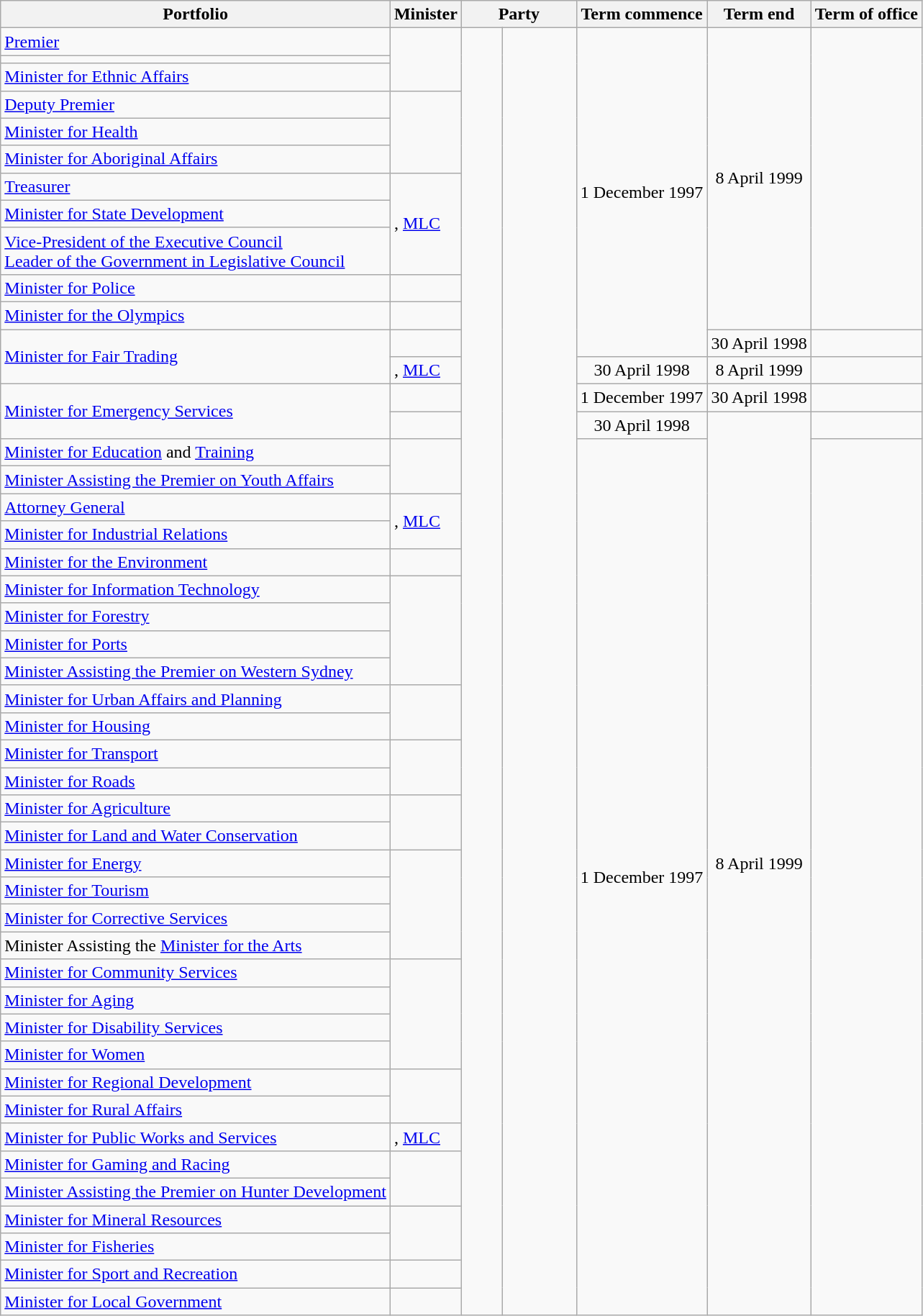<table class="wikitable sortable">
<tr>
<th>Portfolio</th>
<th>Minister</th>
<th colspan=2>Party</th>
<th>Term commence</th>
<th>Term end</th>
<th>Term of office</th>
</tr>
<tr>
<td><a href='#'>Premier</a></td>
<td rowspan=3></td>
<td rowspan=47 > </td>
<td rowspan=47 width=8%></td>
<td rowspan=12 align=center>1 December 1997</td>
<td rowspan=11 align=center>8 April 1999</td>
<td rowspan=11 align=right></td>
</tr>
<tr>
<td></td>
</tr>
<tr>
<td><a href='#'>Minister for Ethnic Affairs</a></td>
</tr>
<tr>
<td><a href='#'>Deputy Premier</a></td>
<td rowspan=3></td>
</tr>
<tr>
<td><a href='#'>Minister for Health</a></td>
</tr>
<tr>
<td><a href='#'>Minister for Aboriginal Affairs</a></td>
</tr>
<tr>
<td><a href='#'>Treasurer</a></td>
<td rowspan="3">, <a href='#'>MLC</a></td>
</tr>
<tr>
<td><a href='#'>Minister for State Development</a></td>
</tr>
<tr>
<td><a href='#'>Vice-President of the Executive Council</a><br><a href='#'>Leader of the Government in Legislative Council</a></td>
</tr>
<tr>
<td><a href='#'>Minister for Police</a></td>
<td></td>
</tr>
<tr>
<td><a href='#'>Minister for the Olympics</a></td>
<td></td>
</tr>
<tr>
<td rowspan=2><a href='#'>Minister for Fair Trading</a></td>
<td></td>
<td align=center>30 April 1998</td>
<td align=right></td>
</tr>
<tr>
<td>, <a href='#'>MLC</a></td>
<td align=center>30 April 1998</td>
<td align=center>8 April 1999</td>
<td align=right></td>
</tr>
<tr>
<td rowspan=2><a href='#'>Minister for Emergency Services</a></td>
<td></td>
<td align=center>1 December 1997</td>
<td align=center>30 April 1998</td>
<td align=right></td>
</tr>
<tr>
<td></td>
<td align=center>30 April 1998</td>
<td rowspan=33 align=center>8 April 1999</td>
<td align=right></td>
</tr>
<tr>
<td><a href='#'>Minister for Education</a> and <a href='#'>Training</a></td>
<td rowspan=2></td>
<td rowspan=32 align=center>1 December 1997</td>
<td rowspan=32 align=right></td>
</tr>
<tr>
<td><a href='#'>Minister Assisting the Premier on Youth Affairs</a></td>
</tr>
<tr>
<td><a href='#'>Attorney General</a></td>
<td rowspan=2>, <a href='#'>MLC</a></td>
</tr>
<tr>
<td><a href='#'>Minister for Industrial Relations</a></td>
</tr>
<tr>
<td><a href='#'>Minister for the Environment</a></td>
<td></td>
</tr>
<tr>
<td><a href='#'>Minister for Information Technology</a></td>
<td rowspan=4></td>
</tr>
<tr>
<td><a href='#'>Minister for Forestry</a></td>
</tr>
<tr>
<td><a href='#'>Minister for Ports</a></td>
</tr>
<tr>
<td><a href='#'>Minister Assisting the Premier on Western Sydney</a></td>
</tr>
<tr>
<td><a href='#'>Minister for Urban Affairs and Planning</a></td>
<td rowspan=2></td>
</tr>
<tr>
<td><a href='#'>Minister for Housing</a></td>
</tr>
<tr>
<td><a href='#'>Minister for Transport</a></td>
<td rowspan=2></td>
</tr>
<tr>
<td><a href='#'>Minister for Roads</a></td>
</tr>
<tr>
<td><a href='#'>Minister for Agriculture</a></td>
<td rowspan=2></td>
</tr>
<tr>
<td><a href='#'>Minister for Land and Water Conservation</a></td>
</tr>
<tr>
<td><a href='#'>Minister for Energy</a></td>
<td rowspan=4></td>
</tr>
<tr>
<td><a href='#'>Minister for Tourism</a></td>
</tr>
<tr>
<td><a href='#'>Minister for Corrective Services</a></td>
</tr>
<tr>
<td>Minister Assisting the <a href='#'>Minister for the Arts</a></td>
</tr>
<tr>
<td><a href='#'>Minister for Community Services</a></td>
<td rowspan=4></td>
</tr>
<tr>
<td><a href='#'>Minister for Aging</a></td>
</tr>
<tr>
<td><a href='#'>Minister for Disability Services</a></td>
</tr>
<tr>
<td><a href='#'>Minister for Women</a></td>
</tr>
<tr>
<td><a href='#'>Minister for Regional Development</a></td>
<td rowspan=2></td>
</tr>
<tr>
<td><a href='#'>Minister for Rural Affairs</a></td>
</tr>
<tr>
<td><a href='#'>Minister for Public Works and Services</a></td>
<td>, <a href='#'>MLC</a></td>
</tr>
<tr>
<td><a href='#'>Minister for Gaming and Racing</a></td>
<td rowspan=2></td>
</tr>
<tr>
<td><a href='#'>Minister Assisting the Premier on Hunter Development</a></td>
</tr>
<tr>
<td><a href='#'>Minister for Mineral Resources</a></td>
<td rowspan=2></td>
</tr>
<tr>
<td><a href='#'>Minister for Fisheries</a></td>
</tr>
<tr>
<td><a href='#'>Minister for Sport and Recreation</a></td>
<td></td>
</tr>
<tr>
<td><a href='#'>Minister for Local Government</a></td>
<td></td>
</tr>
</table>
